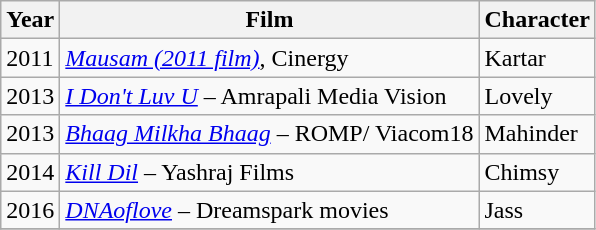<table class="wikitable">
<tr>
<th>Year</th>
<th>Film</th>
<th>Character</th>
</tr>
<tr>
<td>2011</td>
<td><em><a href='#'>Mausam (2011 film)</a></em>, Cinergy</td>
<td>Kartar</td>
</tr>
<tr>
<td>2013</td>
<td><em><a href='#'>I Don't Luv U</a></em> – Amrapali Media Vision</td>
<td>Lovely</td>
</tr>
<tr>
<td>2013</td>
<td><em><a href='#'>Bhaag Milkha Bhaag</a></em> – ROMP/ Viacom18</td>
<td>Mahinder</td>
</tr>
<tr>
<td>2014</td>
<td><em><a href='#'>Kill Dil</a></em> –  Yashraj Films</td>
<td>Chimsy</td>
</tr>
<tr>
<td>2016</td>
<td><em><a href='#'>DNAoflove</a></em> –  Dreamspark movies</td>
<td>Jass</td>
</tr>
<tr>
</tr>
</table>
